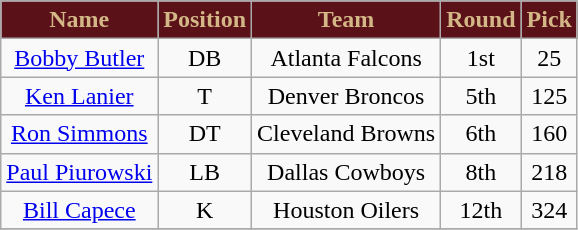<table class="wikitable" style="text-align: center;">
<tr>
<th style="background:#5a1118; color:#d3b787;">Name</th>
<th style="background:#5a1118; color:#d3b787;">Position</th>
<th style="background:#5a1118; color:#d3b787;">Team</th>
<th style="background:#5a1118; color:#d3b787;">Round</th>
<th style="background:#5a1118; color:#d3b787;">Pick</th>
</tr>
<tr>
<td><a href='#'>Bobby Butler</a></td>
<td>DB</td>
<td>Atlanta Falcons</td>
<td>1st</td>
<td>25</td>
</tr>
<tr>
<td><a href='#'>Ken Lanier</a></td>
<td>T</td>
<td>Denver Broncos</td>
<td>5th</td>
<td>125</td>
</tr>
<tr>
<td><a href='#'>Ron Simmons</a></td>
<td>DT</td>
<td>Cleveland Browns</td>
<td>6th</td>
<td>160</td>
</tr>
<tr>
<td><a href='#'>Paul Piurowski</a></td>
<td>LB</td>
<td>Dallas Cowboys</td>
<td>8th</td>
<td>218</td>
</tr>
<tr>
<td><a href='#'>Bill Capece</a></td>
<td>K</td>
<td>Houston Oilers</td>
<td>12th</td>
<td>324</td>
</tr>
<tr>
</tr>
</table>
